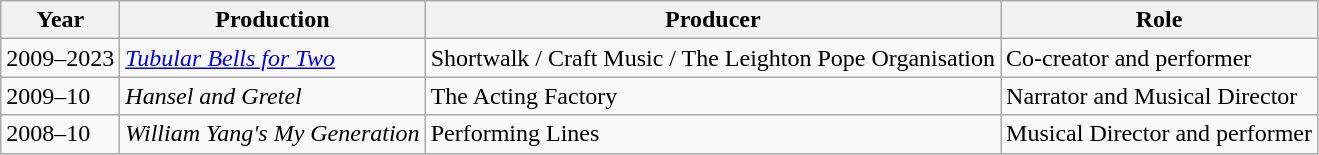<table class="wikitable">
<tr>
<th>Year</th>
<th>Production</th>
<th>Producer</th>
<th>Role</th>
</tr>
<tr>
<td>2009–2023</td>
<td><em><a href='#'>Tubular Bells for Two</a></em></td>
<td>Shortwalk / Craft Music / The Leighton Pope Organisation</td>
<td>Co-creator and performer</td>
</tr>
<tr>
<td>2009–10</td>
<td><em>Hansel and Gretel</em></td>
<td>The Acting Factory</td>
<td>Narrator and Musical Director</td>
</tr>
<tr>
<td>2008–10</td>
<td><em>William Yang's My Generation</em></td>
<td>Performing Lines</td>
<td>Musical Director and performer</td>
</tr>
</table>
